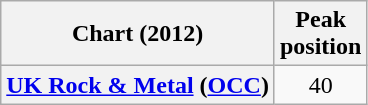<table class="wikitable sortable plainrowheaders" style="text-align:center">
<tr>
<th scope="col">Chart (2012)</th>
<th scope="col">Peak<br>position</th>
</tr>
<tr>
<th scope="row"><a href='#'>UK Rock & Metal</a> (<a href='#'>OCC</a>)</th>
<td>40</td>
</tr>
</table>
